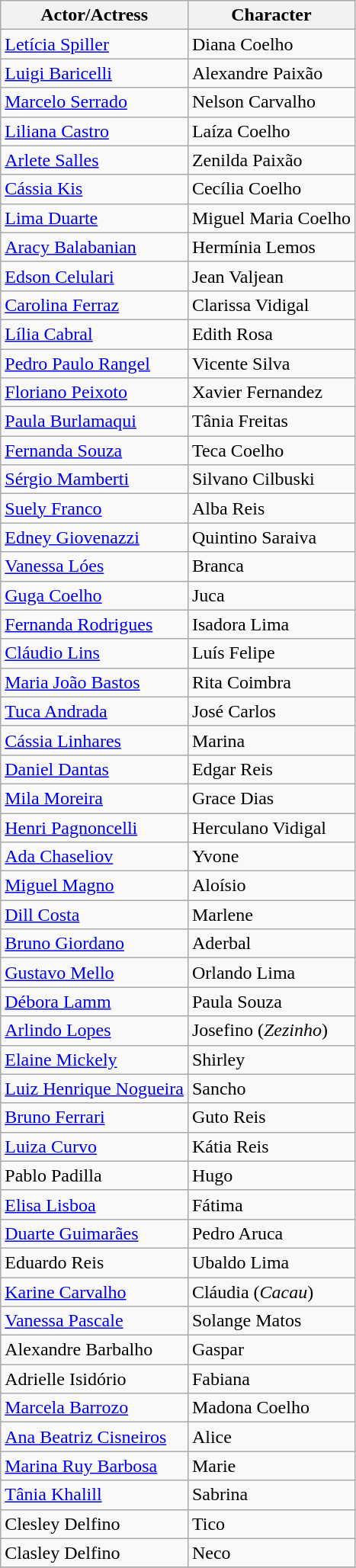<table class="wikitable sortable">
<tr>
<th>Actor/Actress</th>
<th>Character</th>
</tr>
<tr>
<td><a href='#'>Letícia Spiller</a></td>
<td>Diana Coelho</td>
</tr>
<tr>
<td><a href='#'>Luigi Baricelli</a></td>
<td>Alexandre Paixão</td>
</tr>
<tr>
<td><a href='#'>Marcelo Serrado</a></td>
<td>Nelson Carvalho</td>
</tr>
<tr>
<td><a href='#'>Liliana Castro</a></td>
<td>Laíza Coelho</td>
</tr>
<tr>
<td><a href='#'>Arlete Salles</a></td>
<td>Zenilda Paixão</td>
</tr>
<tr>
<td><a href='#'>Cássia Kis</a></td>
<td>Cecília Coelho</td>
</tr>
<tr>
<td><a href='#'>Lima Duarte</a></td>
<td>Miguel Maria Coelho</td>
</tr>
<tr>
<td><a href='#'>Aracy Balabanian</a></td>
<td>Hermínia Lemos</td>
</tr>
<tr>
<td><a href='#'>Edson Celulari</a></td>
<td>Jean Valjean</td>
</tr>
<tr>
<td><a href='#'>Carolina Ferraz</a></td>
<td>Clarissa Vidigal</td>
</tr>
<tr>
<td><a href='#'>Lília Cabral</a></td>
<td>Edith Rosa</td>
</tr>
<tr>
<td><a href='#'>Pedro Paulo Rangel</a></td>
<td>Vicente Silva</td>
</tr>
<tr>
<td><a href='#'>Floriano Peixoto</a></td>
<td>Xavier Fernandez</td>
</tr>
<tr>
<td><a href='#'>Paula Burlamaqui</a></td>
<td>Tânia Freitas</td>
</tr>
<tr>
<td><a href='#'>Fernanda Souza</a></td>
<td>Teca Coelho</td>
</tr>
<tr>
<td><a href='#'>Sérgio Mamberti</a></td>
<td>Silvano Cilbuski</td>
</tr>
<tr>
<td><a href='#'>Suely Franco</a></td>
<td>Alba Reis</td>
</tr>
<tr>
<td><a href='#'>Edney Giovenazzi</a></td>
<td>Quintino Saraiva</td>
</tr>
<tr>
<td><a href='#'>Vanessa Lóes</a></td>
<td>Branca</td>
</tr>
<tr>
<td><a href='#'>Guga Coelho</a></td>
<td>Juca</td>
</tr>
<tr>
<td><a href='#'>Fernanda Rodrigues</a></td>
<td>Isadora Lima</td>
</tr>
<tr>
<td><a href='#'>Cláudio Lins</a></td>
<td>Luís Felipe</td>
</tr>
<tr>
<td><a href='#'>Maria João Bastos</a></td>
<td>Rita Coimbra</td>
</tr>
<tr>
<td><a href='#'>Tuca Andrada</a></td>
<td>José Carlos</td>
</tr>
<tr>
<td><a href='#'>Cássia Linhares</a></td>
<td>Marina</td>
</tr>
<tr>
<td><a href='#'>Daniel Dantas</a></td>
<td>Edgar Reis</td>
</tr>
<tr>
<td><a href='#'>Mila Moreira</a></td>
<td>Grace Dias</td>
</tr>
<tr>
<td><a href='#'>Henri Pagnoncelli</a></td>
<td>Herculano Vidigal</td>
</tr>
<tr>
<td><a href='#'>Ada Chaseliov</a></td>
<td>Yvone</td>
</tr>
<tr>
<td><a href='#'>Miguel Magno</a></td>
<td>Aloísio</td>
</tr>
<tr>
<td><a href='#'>Dill Costa</a></td>
<td>Marlene</td>
</tr>
<tr>
<td><a href='#'>Bruno Giordano</a></td>
<td>Aderbal</td>
</tr>
<tr>
<td><a href='#'>Gustavo Mello</a></td>
<td>Orlando Lima</td>
</tr>
<tr>
<td><a href='#'>Débora Lamm</a></td>
<td>Paula Souza</td>
</tr>
<tr>
<td><a href='#'>Arlindo Lopes</a></td>
<td>Josefino (<em>Zezinho</em>)</td>
</tr>
<tr>
<td><a href='#'>Elaine Mickely</a></td>
<td>Shirley</td>
</tr>
<tr>
<td><a href='#'>Luiz Henrique Nogueira</a></td>
<td>Sancho</td>
</tr>
<tr>
<td><a href='#'>Bruno Ferrari</a></td>
<td>Guto Reis</td>
</tr>
<tr>
<td><a href='#'>Luiza Curvo</a></td>
<td>Kátia Reis</td>
</tr>
<tr>
<td>Pablo Padilla</td>
<td>Hugo</td>
</tr>
<tr>
<td><a href='#'>Elisa Lisboa</a></td>
<td>Fátima</td>
</tr>
<tr>
<td><a href='#'>Duarte Guimarães</a></td>
<td>Pedro Aruca</td>
</tr>
<tr>
<td>Eduardo Reis</td>
<td>Ubaldo Lima</td>
</tr>
<tr>
<td><a href='#'>Karine Carvalho</a></td>
<td>Cláudia (<em>Cacau</em>)</td>
</tr>
<tr>
<td><a href='#'>Vanessa Pascale</a></td>
<td>Solange Matos</td>
</tr>
<tr>
<td>Alexandre Barbalho</td>
<td>Gaspar</td>
</tr>
<tr>
<td>Adrielle Isidório</td>
<td>Fabiana</td>
</tr>
<tr>
<td><a href='#'>Marcela Barrozo</a></td>
<td>Madona Coelho</td>
</tr>
<tr>
<td><a href='#'>Ana Beatriz Cisneiros</a></td>
<td>Alice</td>
</tr>
<tr>
<td><a href='#'>Marina Ruy Barbosa</a></td>
<td>Marie</td>
</tr>
<tr>
<td><a href='#'>Tânia Khalill</a></td>
<td>Sabrina</td>
</tr>
<tr>
<td>Clesley Delfino</td>
<td>Tico</td>
</tr>
<tr>
<td>Clasley Delfino</td>
<td>Neco</td>
</tr>
<tr>
</tr>
</table>
